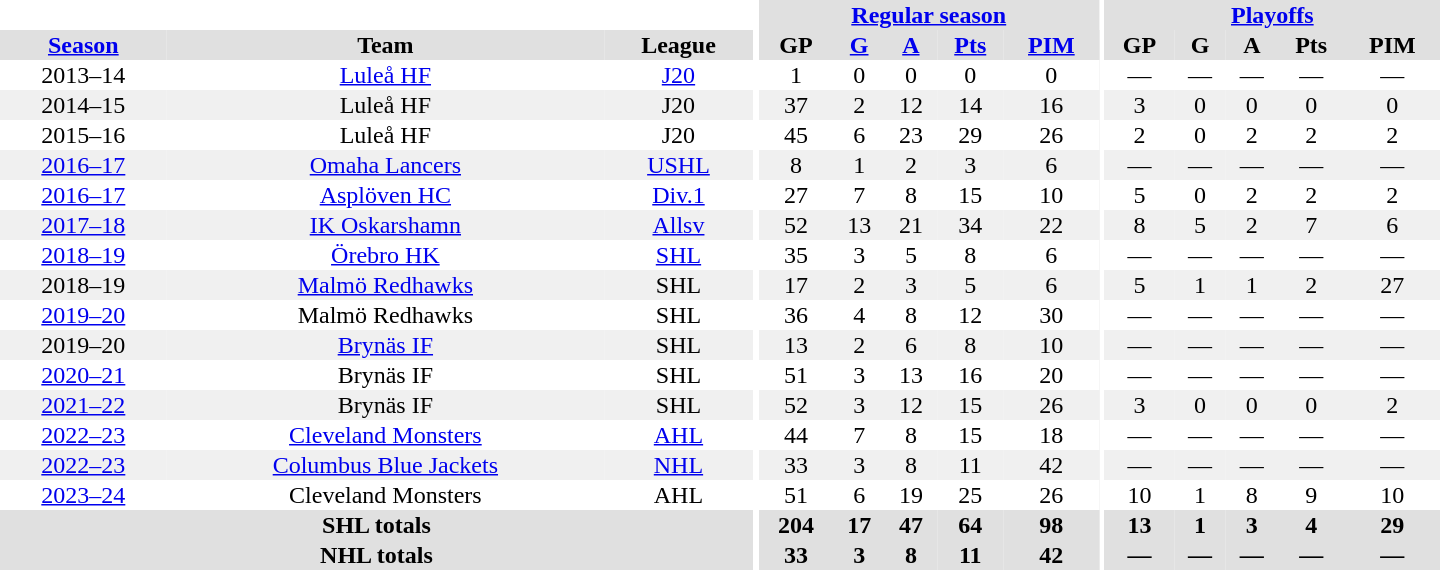<table border="0" cellpadding="1" cellspacing="0" style="text-align:center; width:60em">
<tr bgcolor="#e0e0e0">
<th colspan="3" bgcolor="#ffffff"></th>
<th rowspan="100" bgcolor="#ffffff"></th>
<th colspan="5"><a href='#'>Regular season</a></th>
<th rowspan="100" bgcolor="#ffffff"></th>
<th colspan="5"><a href='#'>Playoffs</a></th>
</tr>
<tr bgcolor="#e0e0e0">
<th><a href='#'>Season</a></th>
<th>Team</th>
<th>League</th>
<th>GP</th>
<th><a href='#'>G</a></th>
<th><a href='#'>A</a></th>
<th><a href='#'>Pts</a></th>
<th><a href='#'>PIM</a></th>
<th>GP</th>
<th>G</th>
<th>A</th>
<th>Pts</th>
<th>PIM</th>
</tr>
<tr>
<td>2013–14</td>
<td><a href='#'>Luleå HF</a></td>
<td><a href='#'>J20</a></td>
<td>1</td>
<td>0</td>
<td>0</td>
<td>0</td>
<td>0</td>
<td>—</td>
<td>—</td>
<td>—</td>
<td>—</td>
<td>—</td>
</tr>
<tr bgcolor="#f0f0f0">
<td>2014–15</td>
<td>Luleå HF</td>
<td>J20</td>
<td>37</td>
<td>2</td>
<td>12</td>
<td>14</td>
<td>16</td>
<td>3</td>
<td>0</td>
<td>0</td>
<td>0</td>
<td>0</td>
</tr>
<tr>
<td>2015–16</td>
<td>Luleå HF</td>
<td>J20</td>
<td>45</td>
<td>6</td>
<td>23</td>
<td>29</td>
<td>26</td>
<td>2</td>
<td>0</td>
<td>2</td>
<td>2</td>
<td>2</td>
</tr>
<tr bgcolor="#f0f0f0">
<td><a href='#'>2016–17</a></td>
<td><a href='#'>Omaha Lancers</a></td>
<td><a href='#'>USHL</a></td>
<td>8</td>
<td>1</td>
<td>2</td>
<td>3</td>
<td>6</td>
<td>—</td>
<td>—</td>
<td>—</td>
<td>—</td>
<td>—</td>
</tr>
<tr>
<td><a href='#'>2016–17</a></td>
<td><a href='#'>Asplöven HC</a></td>
<td><a href='#'>Div.1</a></td>
<td>27</td>
<td>7</td>
<td>8</td>
<td>15</td>
<td>10</td>
<td>5</td>
<td>0</td>
<td>2</td>
<td>2</td>
<td>2</td>
</tr>
<tr bgcolor="#f0f0f0">
<td><a href='#'>2017–18</a></td>
<td><a href='#'>IK Oskarshamn</a></td>
<td><a href='#'>Allsv</a></td>
<td>52</td>
<td>13</td>
<td>21</td>
<td>34</td>
<td>22</td>
<td>8</td>
<td>5</td>
<td>2</td>
<td>7</td>
<td>6</td>
</tr>
<tr>
<td><a href='#'>2018–19</a></td>
<td><a href='#'>Örebro HK</a></td>
<td><a href='#'>SHL</a></td>
<td>35</td>
<td>3</td>
<td>5</td>
<td>8</td>
<td>6</td>
<td>—</td>
<td>—</td>
<td>—</td>
<td>—</td>
<td>—</td>
</tr>
<tr bgcolor="#f0f0f0">
<td>2018–19</td>
<td><a href='#'>Malmö Redhawks</a></td>
<td>SHL</td>
<td>17</td>
<td>2</td>
<td>3</td>
<td>5</td>
<td>6</td>
<td>5</td>
<td>1</td>
<td>1</td>
<td>2</td>
<td>27</td>
</tr>
<tr>
<td><a href='#'>2019–20</a></td>
<td>Malmö Redhawks</td>
<td>SHL</td>
<td>36</td>
<td>4</td>
<td>8</td>
<td>12</td>
<td>30</td>
<td>—</td>
<td>—</td>
<td>—</td>
<td>—</td>
<td>—</td>
</tr>
<tr bgcolor="#f0f0f0">
<td>2019–20</td>
<td><a href='#'>Brynäs IF</a></td>
<td>SHL</td>
<td>13</td>
<td>2</td>
<td>6</td>
<td>8</td>
<td>10</td>
<td>—</td>
<td>—</td>
<td>—</td>
<td>—</td>
<td>—</td>
</tr>
<tr>
<td><a href='#'>2020–21</a></td>
<td>Brynäs IF</td>
<td>SHL</td>
<td>51</td>
<td>3</td>
<td>13</td>
<td>16</td>
<td>20</td>
<td>—</td>
<td>—</td>
<td>—</td>
<td>—</td>
<td>—</td>
</tr>
<tr bgcolor="#f0f0f0">
<td><a href='#'>2021–22</a></td>
<td>Brynäs IF</td>
<td>SHL</td>
<td>52</td>
<td>3</td>
<td>12</td>
<td>15</td>
<td>26</td>
<td>3</td>
<td>0</td>
<td>0</td>
<td>0</td>
<td>2</td>
</tr>
<tr>
<td><a href='#'>2022–23</a></td>
<td><a href='#'>Cleveland Monsters</a></td>
<td><a href='#'>AHL</a></td>
<td>44</td>
<td>7</td>
<td>8</td>
<td>15</td>
<td>18</td>
<td>—</td>
<td>—</td>
<td>—</td>
<td>—</td>
<td>—</td>
</tr>
<tr bgcolor="#f0f0f0">
<td><a href='#'>2022–23</a></td>
<td><a href='#'>Columbus Blue Jackets</a></td>
<td><a href='#'>NHL</a></td>
<td>33</td>
<td>3</td>
<td>8</td>
<td>11</td>
<td>42</td>
<td>—</td>
<td>—</td>
<td>—</td>
<td>—</td>
<td>—</td>
</tr>
<tr>
<td><a href='#'>2023–24</a></td>
<td>Cleveland Monsters</td>
<td>AHL</td>
<td>51</td>
<td>6</td>
<td>19</td>
<td>25</td>
<td>26</td>
<td>10</td>
<td>1</td>
<td>8</td>
<td>9</td>
<td>10</td>
</tr>
<tr bgcolor="#e0e0e0">
<th colspan="3">SHL totals</th>
<th>204</th>
<th>17</th>
<th>47</th>
<th>64</th>
<th>98</th>
<th>13</th>
<th>1</th>
<th>3</th>
<th>4</th>
<th>29</th>
</tr>
<tr bgcolor="#e0e0e0">
<th colspan="3">NHL totals</th>
<th>33</th>
<th>3</th>
<th>8</th>
<th>11</th>
<th>42</th>
<th>—</th>
<th>—</th>
<th>—</th>
<th>—</th>
<th>—</th>
</tr>
</table>
